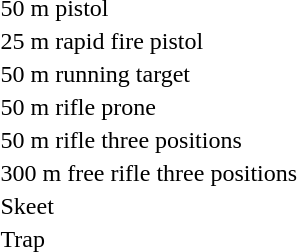<table>
<tr>
<td>50 m pistol <br></td>
<td></td>
<td></td>
<td></td>
</tr>
<tr>
<td>25 m rapid fire pistol <br></td>
<td></td>
<td></td>
<td></td>
</tr>
<tr>
<td>50 m running target <br></td>
<td></td>
<td></td>
<td></td>
</tr>
<tr>
<td>50 m rifle prone <br></td>
<td></td>
<td></td>
<td></td>
</tr>
<tr>
<td>50 m rifle three positions <br></td>
<td></td>
<td></td>
<td></td>
</tr>
<tr>
<td>300 m free rifle three positions <br></td>
<td></td>
<td></td>
<td></td>
</tr>
<tr>
<td>Skeet <br></td>
<td></td>
<td></td>
<td></td>
</tr>
<tr>
<td>Trap <br></td>
<td></td>
<td></td>
<td></td>
</tr>
</table>
